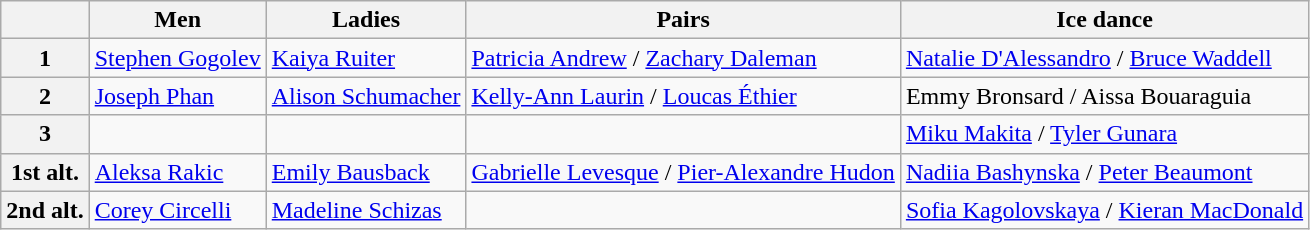<table class="wikitable">
<tr>
<th></th>
<th>Men</th>
<th>Ladies</th>
<th>Pairs</th>
<th>Ice dance</th>
</tr>
<tr>
<th>1</th>
<td><a href='#'>Stephen Gogolev</a></td>
<td><a href='#'>Kaiya Ruiter</a></td>
<td><a href='#'>Patricia Andrew</a> / <a href='#'>Zachary Daleman</a></td>
<td><a href='#'>Natalie D'Alessandro</a> / <a href='#'>Bruce Waddell</a></td>
</tr>
<tr>
<th>2</th>
<td><a href='#'>Joseph Phan</a></td>
<td><a href='#'>Alison Schumacher</a></td>
<td><a href='#'>Kelly-Ann Laurin</a> / <a href='#'>Loucas Éthier</a></td>
<td>Emmy Bronsard / Aissa Bouaraguia</td>
</tr>
<tr>
<th>3</th>
<td></td>
<td></td>
<td></td>
<td><a href='#'>Miku Makita</a> / <a href='#'>Tyler Gunara</a></td>
</tr>
<tr>
<th>1st alt.</th>
<td><a href='#'>Aleksa Rakic</a></td>
<td><a href='#'>Emily Bausback</a></td>
<td><a href='#'>Gabrielle Levesque</a> / <a href='#'>Pier-Alexandre Hudon</a></td>
<td><a href='#'>Nadiia Bashynska</a> / <a href='#'>Peter Beaumont</a></td>
</tr>
<tr>
<th>2nd alt.</th>
<td><a href='#'>Corey Circelli</a></td>
<td><a href='#'>Madeline Schizas</a></td>
<td></td>
<td><a href='#'>Sofia Kagolovskaya</a> / <a href='#'>Kieran MacDonald</a></td>
</tr>
</table>
